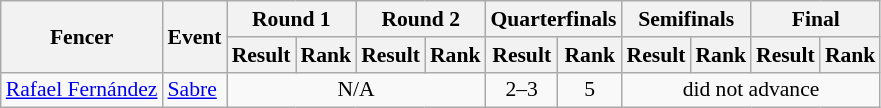<table class=wikitable style="font-size:90%">
<tr>
<th rowspan=2>Fencer</th>
<th rowspan=2>Event</th>
<th colspan=2>Round 1</th>
<th colspan=2>Round 2</th>
<th colspan=2>Quarterfinals</th>
<th colspan=2>Semifinals</th>
<th colspan=2>Final</th>
</tr>
<tr>
<th>Result</th>
<th>Rank</th>
<th>Result</th>
<th>Rank</th>
<th>Result</th>
<th>Rank</th>
<th>Result</th>
<th>Rank</th>
<th>Result</th>
<th>Rank</th>
</tr>
<tr>
<td><a href='#'>Rafael Fernández</a></td>
<td><a href='#'>Sabre</a></td>
<td align=center colspan=4>N/A</td>
<td align=center>2–3</td>
<td align=center>5</td>
<td align=center colspan=4>did not advance</td>
</tr>
</table>
